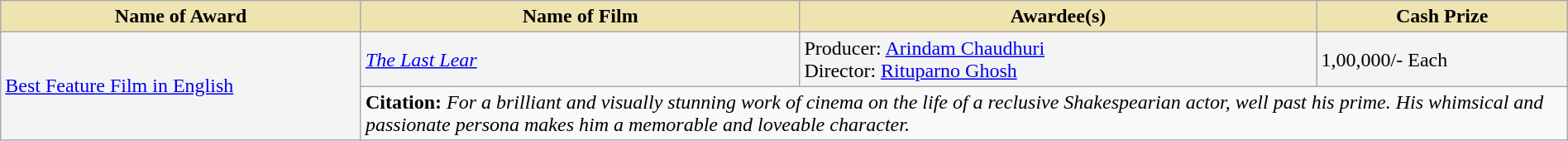<table class="wikitable" style="width:100%">
<tr>
<th style="background-color:#EFE4B0;width:23%;">Name of Award</th>
<th style="background-color:#EFE4B0;width:28%;">Name of Film</th>
<th style="background-color:#EFE4B0;width:33%;">Awardee(s)</th>
<th style="background-color:#EFE4B0;width:16%;">Cash Prize</th>
</tr>
<tr style="background:#F4F4F4">
<td rowspan="2"><a href='#'>Best Feature Film in English</a></td>
<td><em><a href='#'>The Last Lear</a></em></td>
<td>Producer: <a href='#'>Arindam Chaudhuri</a><br>Director: <a href='#'>Rituparno Ghosh</a></td>
<td> 1,00,000/- Each</td>
</tr>
<tr style="background:#F9F9F9">
<td colspan="3"><strong>Citation:</strong> <em>For a brilliant and visually stunning work of cinema on the life of a reclusive Shakespearian actor, well past his prime. His whimsical and passionate persona makes him a memorable and loveable character.</em></td>
</tr>
</table>
